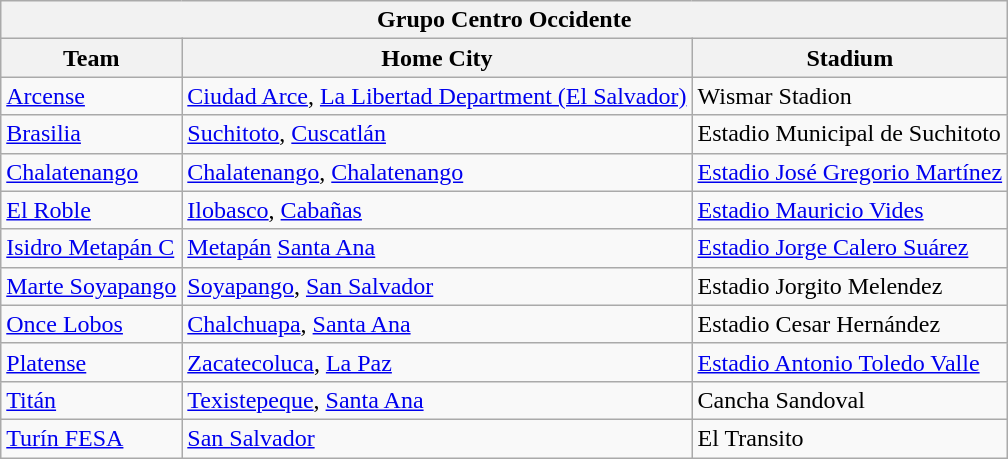<table class="wikitable sortable">
<tr>
<th colspan=9>Grupo Centro Occidente</th>
</tr>
<tr>
<th>Team</th>
<th>Home City</th>
<th>Stadium</th>
</tr>
<tr>
<td><a href='#'>Arcense</a></td>
<td><a href='#'>Ciudad Arce</a>, <a href='#'>La Libertad Department (El Salvador)</a></td>
<td>Wismar Stadion</td>
</tr>
<tr>
<td><a href='#'>Brasilia</a></td>
<td><a href='#'>Suchitoto</a>, <a href='#'>Cuscatlán</a></td>
<td>Estadio Municipal de Suchitoto</td>
</tr>
<tr>
<td><a href='#'>Chalatenango</a></td>
<td><a href='#'>Chalatenango</a>, <a href='#'>Chalatenango</a></td>
<td><a href='#'>Estadio José Gregorio Martínez</a></td>
</tr>
<tr>
<td><a href='#'>El Roble</a></td>
<td><a href='#'>Ilobasco</a>, <a href='#'>Cabañas</a></td>
<td><a href='#'>Estadio Mauricio Vides</a></td>
</tr>
<tr>
<td><a href='#'>Isidro Metapán C</a></td>
<td><a href='#'>Metapán</a> <a href='#'>Santa Ana</a></td>
<td><a href='#'>Estadio Jorge Calero Suárez</a></td>
</tr>
<tr>
<td><a href='#'>Marte Soyapango</a></td>
<td><a href='#'>Soyapango</a>, <a href='#'>San Salvador</a></td>
<td>Estadio Jorgito Melendez</td>
</tr>
<tr>
<td><a href='#'>Once Lobos</a></td>
<td><a href='#'>Chalchuapa</a>, <a href='#'>Santa Ana</a></td>
<td>Estadio Cesar Hernández</td>
</tr>
<tr>
<td><a href='#'>Platense</a></td>
<td><a href='#'>Zacatecoluca</a>, <a href='#'>La Paz</a></td>
<td><a href='#'>Estadio Antonio Toledo Valle</a></td>
</tr>
<tr>
<td><a href='#'>Titán</a></td>
<td><a href='#'>Texistepeque</a>, <a href='#'>Santa Ana</a></td>
<td>Cancha Sandoval</td>
</tr>
<tr>
<td><a href='#'>Turín FESA</a></td>
<td><a href='#'>San Salvador</a></td>
<td>El Transito</td>
</tr>
</table>
